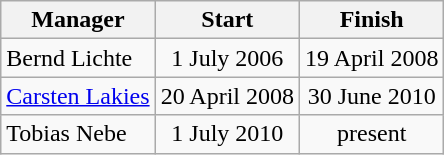<table class="wikitable">
<tr>
<th>Manager</th>
<th>Start</th>
<th>Finish</th>
</tr>
<tr align="center">
<td align="left">Bernd Lichte</td>
<td>1 July 2006</td>
<td>19 April 2008</td>
</tr>
<tr align="center">
<td align="left"><a href='#'>Carsten Lakies</a></td>
<td>20 April 2008</td>
<td>30 June 2010</td>
</tr>
<tr align="center">
<td align="left">Tobias Nebe</td>
<td>1 July 2010</td>
<td>present</td>
</tr>
</table>
